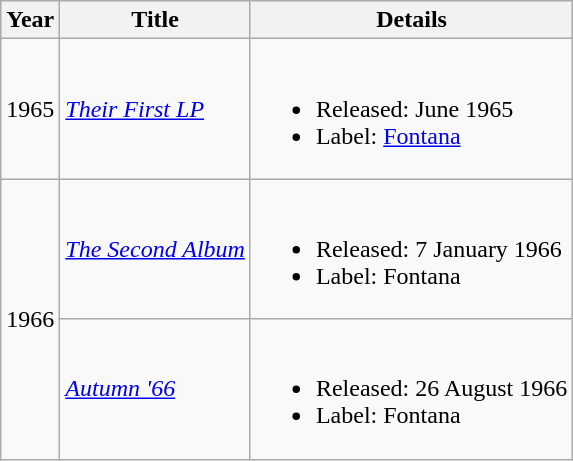<table class="wikitable">
<tr>
<th>Year</th>
<th>Title</th>
<th>Details</th>
</tr>
<tr>
<td>1965</td>
<td><em><a href='#'>Their First LP</a></em></td>
<td><br><ul><li>Released: June 1965</li><li>Label: <a href='#'>Fontana</a></li></ul></td>
</tr>
<tr>
<td rowspan="2">1966</td>
<td><em><a href='#'>The Second Album</a></em></td>
<td><br><ul><li>Released: 7 January 1966</li><li>Label: Fontana</li></ul></td>
</tr>
<tr>
<td><em><a href='#'>Autumn '66</a></em></td>
<td><br><ul><li>Released: 26 August 1966</li><li>Label: Fontana</li></ul></td>
</tr>
</table>
